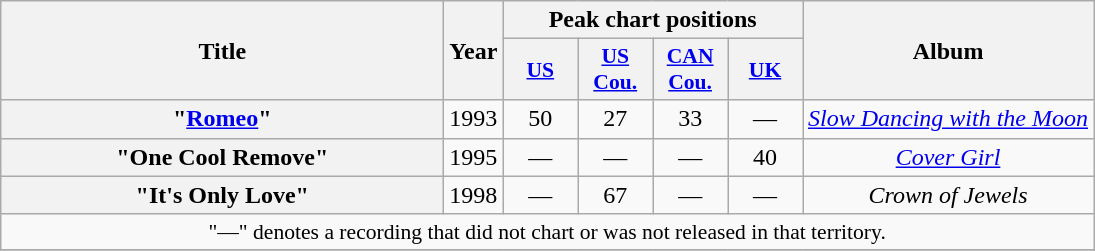<table class="wikitable plainrowheaders" style="text-align:center;" border="1">
<tr>
<th scope="col" rowspan="2" style="width:18em;">Title</th>
<th scope="col" rowspan="2">Year</th>
<th scope="col" colspan="4">Peak chart positions</th>
<th scope="col" rowspan="2">Album</th>
</tr>
<tr>
<th scope="col" style="width:3em;font-size:90%;"><a href='#'>US</a><br></th>
<th scope="col" style="width:3em;font-size:90%;"><a href='#'>US<br>Cou.</a><br></th>
<th scope="col" style="width:3em;font-size:90%;"><a href='#'>CAN<br>Cou.</a><br></th>
<th scope="col" style="width:3em;font-size:90%;"><a href='#'>UK</a><br></th>
</tr>
<tr>
<th scope="row">"<a href='#'>Romeo</a>"<br></th>
<td>1993</td>
<td>50</td>
<td>27</td>
<td>33</td>
<td>—</td>
<td><em><a href='#'>Slow Dancing with the Moon</a></em></td>
</tr>
<tr>
<th scope="row">"One Cool Remove"<br></th>
<td>1995</td>
<td>—</td>
<td>—</td>
<td>—</td>
<td>40</td>
<td><em><a href='#'>Cover Girl</a></em></td>
</tr>
<tr>
<th scope="row">"It's Only Love"<br></th>
<td>1998</td>
<td>—</td>
<td>67</td>
<td>—</td>
<td>—</td>
<td><em>Crown of Jewels</em></td>
</tr>
<tr>
<td colspan="7" style="font-size:90%">"—" denotes a recording that did not chart or was not released in that territory.</td>
</tr>
<tr>
</tr>
</table>
